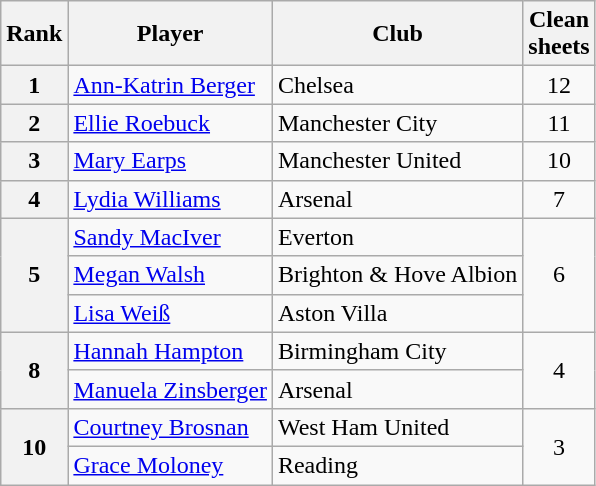<table class="wikitable" style="text-align:center">
<tr>
<th>Rank</th>
<th>Player</th>
<th>Club</th>
<th>Clean<br>sheets</th>
</tr>
<tr>
<th>1</th>
<td align="left"> <a href='#'>Ann-Katrin Berger</a></td>
<td align="left">Chelsea</td>
<td>12</td>
</tr>
<tr>
<th>2</th>
<td align="left"> <a href='#'>Ellie Roebuck</a></td>
<td align="left">Manchester City</td>
<td>11</td>
</tr>
<tr>
<th>3</th>
<td align="left"> <a href='#'>Mary Earps</a></td>
<td align="left">Manchester United</td>
<td>10</td>
</tr>
<tr>
<th>4</th>
<td align="left"> <a href='#'>Lydia Williams</a></td>
<td align="left">Arsenal</td>
<td>7</td>
</tr>
<tr>
<th rowspan=3>5</th>
<td align="left"> <a href='#'>Sandy MacIver</a></td>
<td align="left">Everton</td>
<td rowspan=3>6</td>
</tr>
<tr>
<td align="left"> <a href='#'>Megan Walsh</a></td>
<td align="left">Brighton & Hove Albion</td>
</tr>
<tr>
<td align="left"> <a href='#'>Lisa Weiß</a></td>
<td align="left">Aston Villa</td>
</tr>
<tr>
<th rowspan=2>8</th>
<td align="left"> <a href='#'>Hannah Hampton</a></td>
<td align="left">Birmingham City</td>
<td rowspan=2>4</td>
</tr>
<tr>
<td align="left"> <a href='#'>Manuela Zinsberger</a></td>
<td align="left">Arsenal</td>
</tr>
<tr>
<th rowspan=2>10</th>
<td align="left"> <a href='#'>Courtney Brosnan</a></td>
<td align="left">West Ham United</td>
<td rowspan=2>3</td>
</tr>
<tr>
<td align="left"> <a href='#'>Grace Moloney</a></td>
<td align="left">Reading</td>
</tr>
</table>
